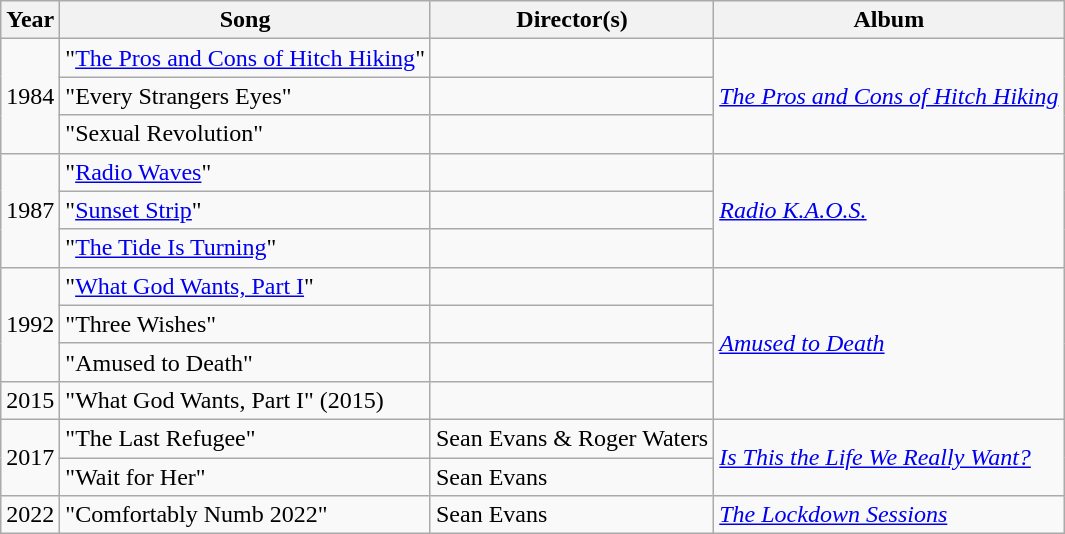<table class="wikitable">
<tr>
<th>Year</th>
<th>Song</th>
<th>Director(s)</th>
<th>Album</th>
</tr>
<tr>
<td rowspan="3">1984</td>
<td>"<a href='#'>The Pros and Cons of Hitch Hiking</a>"</td>
<td></td>
<td rowspan="3"><em><a href='#'>The Pros and Cons of Hitch Hiking</a></em></td>
</tr>
<tr>
<td>"Every Strangers Eyes"</td>
<td></td>
</tr>
<tr>
<td>"Sexual Revolution"</td>
</tr>
<tr>
<td rowspan="3">1987</td>
<td>"<a href='#'>Radio Waves</a>"</td>
<td></td>
<td rowspan="3"><em><a href='#'>Radio K.A.O.S.</a></em></td>
</tr>
<tr>
<td>"<a href='#'>Sunset Strip</a>"</td>
<td></td>
</tr>
<tr>
<td>"<a href='#'>The Tide Is Turning</a>"</td>
<td></td>
</tr>
<tr>
<td rowspan="3">1992</td>
<td>"<a href='#'>What God Wants, Part I</a>"</td>
<td></td>
<td rowspan="4"><em><a href='#'>Amused to Death</a></em></td>
</tr>
<tr>
<td>"Three Wishes"</td>
<td></td>
</tr>
<tr>
<td>"Amused to Death"</td>
<td></td>
</tr>
<tr>
<td>2015</td>
<td>"What God Wants, Part I" (2015)</td>
<td></td>
</tr>
<tr>
<td rowspan="2">2017</td>
<td>"The Last Refugee"</td>
<td>Sean Evans & Roger Waters</td>
<td rowspan="2"><em><a href='#'>Is This the Life We Really Want?</a></em></td>
</tr>
<tr>
<td>"Wait for Her"</td>
<td>Sean Evans</td>
</tr>
<tr>
<td>2022</td>
<td>"Comfortably Numb 2022"</td>
<td>Sean Evans</td>
<td><a href='#'><em>The Lockdown Sessions</em></a></td>
</tr>
</table>
